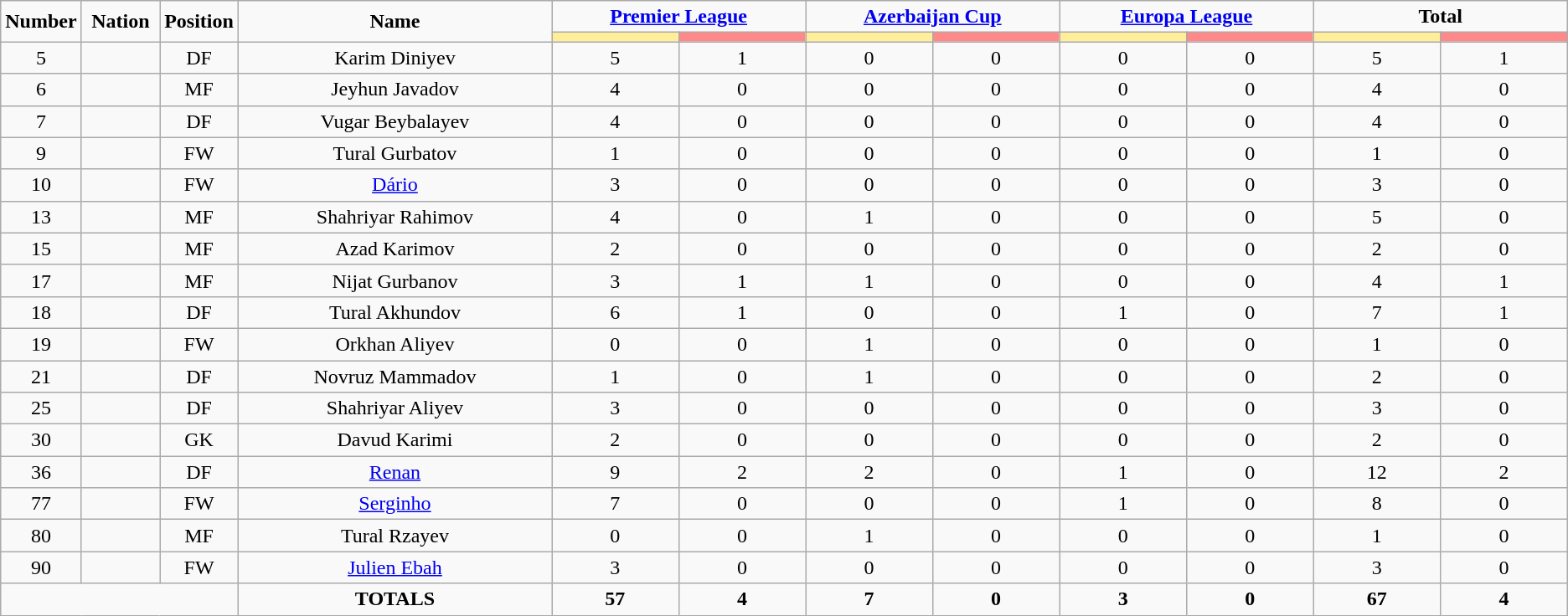<table class="wikitable" style="text-align:center;">
<tr>
<td rowspan="2"  style="width:5%; text-align:center;"><strong>Number</strong></td>
<td rowspan="2"  style="width:5%; text-align:center;"><strong>Nation</strong></td>
<td rowspan="2"  style="width:5%; text-align:center;"><strong>Position</strong></td>
<td rowspan="2"  style="width:20%; text-align:center;"><strong>Name</strong></td>
<td colspan="2" style="text-align:center;"><strong><a href='#'>Premier League</a></strong></td>
<td colspan="2" style="text-align:center;"><strong><a href='#'>Azerbaijan Cup</a></strong></td>
<td colspan="2" style="text-align:center;"><strong><a href='#'>Europa League</a></strong></td>
<td colspan="2" style="text-align:center;"><strong>Total</strong></td>
</tr>
<tr>
<th style="width:60px; background:#fe9;"></th>
<th style="width:60px; background:#ff8888;"></th>
<th style="width:60px; background:#fe9;"></th>
<th style="width:60px; background:#ff8888;"></th>
<th style="width:60px; background:#fe9;"></th>
<th style="width:60px; background:#ff8888;"></th>
<th style="width:60px; background:#fe9;"></th>
<th style="width:60px; background:#ff8888;"></th>
</tr>
<tr>
<td>5</td>
<td></td>
<td>DF</td>
<td>Karim Diniyev</td>
<td>5</td>
<td>1</td>
<td>0</td>
<td>0</td>
<td>0</td>
<td>0</td>
<td>5</td>
<td>1</td>
</tr>
<tr>
<td>6</td>
<td></td>
<td>MF</td>
<td>Jeyhun Javadov</td>
<td>4</td>
<td>0</td>
<td>0</td>
<td>0</td>
<td>0</td>
<td>0</td>
<td>4</td>
<td>0</td>
</tr>
<tr>
<td>7</td>
<td></td>
<td>DF</td>
<td>Vugar Beybalayev</td>
<td>4</td>
<td>0</td>
<td>0</td>
<td>0</td>
<td>0</td>
<td>0</td>
<td>4</td>
<td>0</td>
</tr>
<tr>
<td>9</td>
<td></td>
<td>FW</td>
<td>Tural Gurbatov</td>
<td>1</td>
<td>0</td>
<td>0</td>
<td>0</td>
<td>0</td>
<td>0</td>
<td>1</td>
<td>0</td>
</tr>
<tr>
<td>10</td>
<td></td>
<td>FW</td>
<td><a href='#'>Dário</a></td>
<td>3</td>
<td>0</td>
<td>0</td>
<td>0</td>
<td>0</td>
<td>0</td>
<td>3</td>
<td>0</td>
</tr>
<tr>
<td>13</td>
<td></td>
<td>MF</td>
<td>Shahriyar Rahimov</td>
<td>4</td>
<td>0</td>
<td>1</td>
<td>0</td>
<td>0</td>
<td>0</td>
<td>5</td>
<td>0</td>
</tr>
<tr>
<td>15</td>
<td></td>
<td>MF</td>
<td>Azad Karimov</td>
<td>2</td>
<td>0</td>
<td>0</td>
<td>0</td>
<td>0</td>
<td>0</td>
<td>2</td>
<td>0</td>
</tr>
<tr>
<td>17</td>
<td></td>
<td>MF</td>
<td>Nijat Gurbanov</td>
<td>3</td>
<td>1</td>
<td>1</td>
<td>0</td>
<td>0</td>
<td>0</td>
<td>4</td>
<td>1</td>
</tr>
<tr>
<td>18</td>
<td></td>
<td>DF</td>
<td>Tural Akhundov</td>
<td>6</td>
<td>1</td>
<td>0</td>
<td>0</td>
<td>1</td>
<td>0</td>
<td>7</td>
<td>1</td>
</tr>
<tr>
<td>19</td>
<td></td>
<td>FW</td>
<td>Orkhan Aliyev</td>
<td>0</td>
<td>0</td>
<td>1</td>
<td>0</td>
<td>0</td>
<td>0</td>
<td>1</td>
<td>0</td>
</tr>
<tr>
<td>21</td>
<td></td>
<td>DF</td>
<td>Novruz Mammadov</td>
<td>1</td>
<td>0</td>
<td>1</td>
<td>0</td>
<td>0</td>
<td>0</td>
<td>2</td>
<td>0</td>
</tr>
<tr>
<td>25</td>
<td></td>
<td>DF</td>
<td>Shahriyar Aliyev</td>
<td>3</td>
<td>0</td>
<td>0</td>
<td>0</td>
<td>0</td>
<td>0</td>
<td>3</td>
<td>0</td>
</tr>
<tr>
<td>30</td>
<td></td>
<td>GK</td>
<td>Davud Karimi</td>
<td>2</td>
<td>0</td>
<td>0</td>
<td>0</td>
<td>0</td>
<td>0</td>
<td>2</td>
<td>0</td>
</tr>
<tr>
<td>36</td>
<td></td>
<td>DF</td>
<td><a href='#'>Renan</a></td>
<td>9</td>
<td>2</td>
<td>2</td>
<td>0</td>
<td>1</td>
<td>0</td>
<td>12</td>
<td>2</td>
</tr>
<tr>
<td>77</td>
<td></td>
<td>FW</td>
<td><a href='#'>Serginho</a></td>
<td>7</td>
<td>0</td>
<td>0</td>
<td>0</td>
<td>1</td>
<td>0</td>
<td>8</td>
<td>0</td>
</tr>
<tr>
<td>80</td>
<td></td>
<td>MF</td>
<td>Tural Rzayev</td>
<td>0</td>
<td>0</td>
<td>1</td>
<td>0</td>
<td>0</td>
<td>0</td>
<td>1</td>
<td>0</td>
</tr>
<tr>
<td>90</td>
<td></td>
<td>FW</td>
<td><a href='#'>Julien Ebah</a></td>
<td>3</td>
<td>0</td>
<td>0</td>
<td>0</td>
<td>0</td>
<td>0</td>
<td>3</td>
<td>0</td>
</tr>
<tr>
<td colspan="3"></td>
<td><strong>TOTALS</strong></td>
<td><strong>57</strong></td>
<td><strong>4</strong></td>
<td><strong>7</strong></td>
<td><strong>0</strong></td>
<td><strong>3</strong></td>
<td><strong>0</strong></td>
<td><strong>67</strong></td>
<td><strong>4</strong></td>
</tr>
</table>
